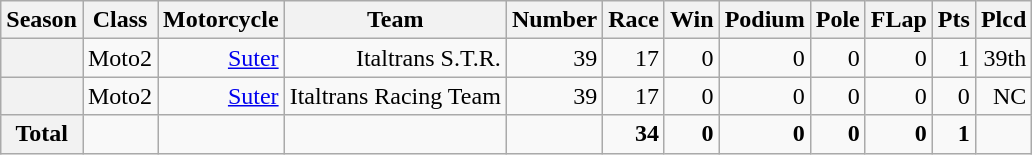<table class="wikitable" style="text-align:right">
<tr>
<th>Season</th>
<th>Class</th>
<th>Motorcycle</th>
<th>Team</th>
<th>Number</th>
<th>Race</th>
<th>Win</th>
<th>Podium</th>
<th>Pole</th>
<th>FLap</th>
<th>Pts</th>
<th>Plcd</th>
</tr>
<tr>
<th></th>
<td>Moto2</td>
<td><a href='#'>Suter</a></td>
<td>Italtrans S.T.R.</td>
<td>39</td>
<td>17</td>
<td>0</td>
<td>0</td>
<td>0</td>
<td>0</td>
<td>1</td>
<td>39th</td>
</tr>
<tr>
<th></th>
<td>Moto2</td>
<td><a href='#'>Suter</a></td>
<td>Italtrans Racing Team</td>
<td>39</td>
<td>17</td>
<td>0</td>
<td>0</td>
<td>0</td>
<td>0</td>
<td>0</td>
<td>NC</td>
</tr>
<tr>
<th>Total</th>
<td></td>
<td></td>
<td></td>
<td></td>
<td><strong>34</strong></td>
<td><strong>0</strong></td>
<td><strong>0</strong></td>
<td><strong>0</strong></td>
<td><strong>0</strong></td>
<td><strong>1</strong></td>
<td></td>
</tr>
</table>
